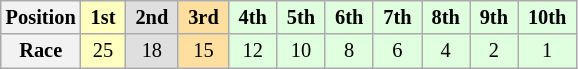<table class="wikitable" style="font-size:85%; text-align:center">
<tr>
<th>Position</th>
<td style="background:#ffffbf;"> <strong>1st</strong> </td>
<td style="background:#dfdfdf;"> <strong>2nd</strong> </td>
<td style="background:#ffdf9f;"> <strong>3rd</strong> </td>
<td style="background:#dfffdf;"> <strong>4th</strong> </td>
<td style="background:#dfffdf;"> <strong>5th</strong> </td>
<td style="background:#dfffdf;"> <strong>6th</strong> </td>
<td style="background:#dfffdf;"> <strong>7th</strong> </td>
<td style="background:#dfffdf;"> <strong>8th</strong> </td>
<td style="background:#dfffdf;"> <strong>9th</strong> </td>
<td style="background:#dfffdf;"> <strong>10th</strong> </td>
</tr>
<tr>
<th>Race</th>
<td style="background:#FFFFBF;">25</td>
<td style="background:#DFDFDF;">18</td>
<td style="background:#FFDF9F;">15</td>
<td style="background:#DFFFDF;">12</td>
<td style="background:#DFFFDF;">10</td>
<td style="background:#DFFFDF;">8</td>
<td style="background:#DFFFDF;">6</td>
<td style="background:#DFFFDF;">4</td>
<td style="background:#DFFFDF;">2</td>
<td style="background:#DFFFDF;">1</td>
</tr>
</table>
